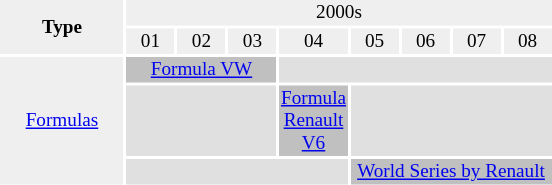<table style="margin: 0.5em auto; clear: both; font-size:80%;" class="toccolours">
<tr>
<td align=center rowspan=2 width=80 style="background:#EFEFEF;"><strong>Type</strong></td>
<td align=center colspan=13 style="background:#EFEFEF;">2000s</td>
</tr>
<tr align=center style="background:#EFEFEF;">
<td width=30>01</td>
<td width=30>02</td>
<td width=30>03</td>
<td width=30>04</td>
<td width=30>05</td>
<td width=30>06</td>
<td width=30>07</td>
<td width=30>08</td>
</tr>
<tr align=center>
<td style="background:#EFEFEF;" rowspan=3><a href='#'>Formulas</a></td>
<td colspan= 3 style="background:#C0C0C0;"><a href='#'>Formula VW</a></td>
<td colspan= 5 style="background:#E0E0E0;"></td>
</tr>
<tr align=center>
<td colspan= 3 style="background:#E0E0E0;"></td>
<td colspan= 1 style="background:#C0C0C0;"><a href='#'>Formula Renault V6</a></td>
<td colspan= 4 style="background:#E0E0E0;"></td>
</tr>
<tr align=center>
<td colspan= 4 style="background:#E0E0E0;"></td>
<td colspan= 4 style="background:#C0C0C0;"><a href='#'>World Series by Renault</a></td>
</tr>
</table>
